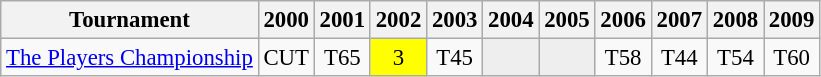<table class="wikitable" style="font-size:95%;text-align:center;">
<tr>
<th>Tournament</th>
<th>2000</th>
<th>2001</th>
<th>2002</th>
<th>2003</th>
<th>2004</th>
<th>2005</th>
<th>2006</th>
<th>2007</th>
<th>2008</th>
<th>2009</th>
</tr>
<tr>
<td align=left><a href='#'>The Players Championship</a></td>
<td>CUT</td>
<td>T65</td>
<td style="background:yellow;">3</td>
<td>T45</td>
<td style="background:#eeeeee;"></td>
<td style="background:#eeeeee;"></td>
<td>T58</td>
<td>T44</td>
<td>T54</td>
<td>T60</td>
</tr>
</table>
